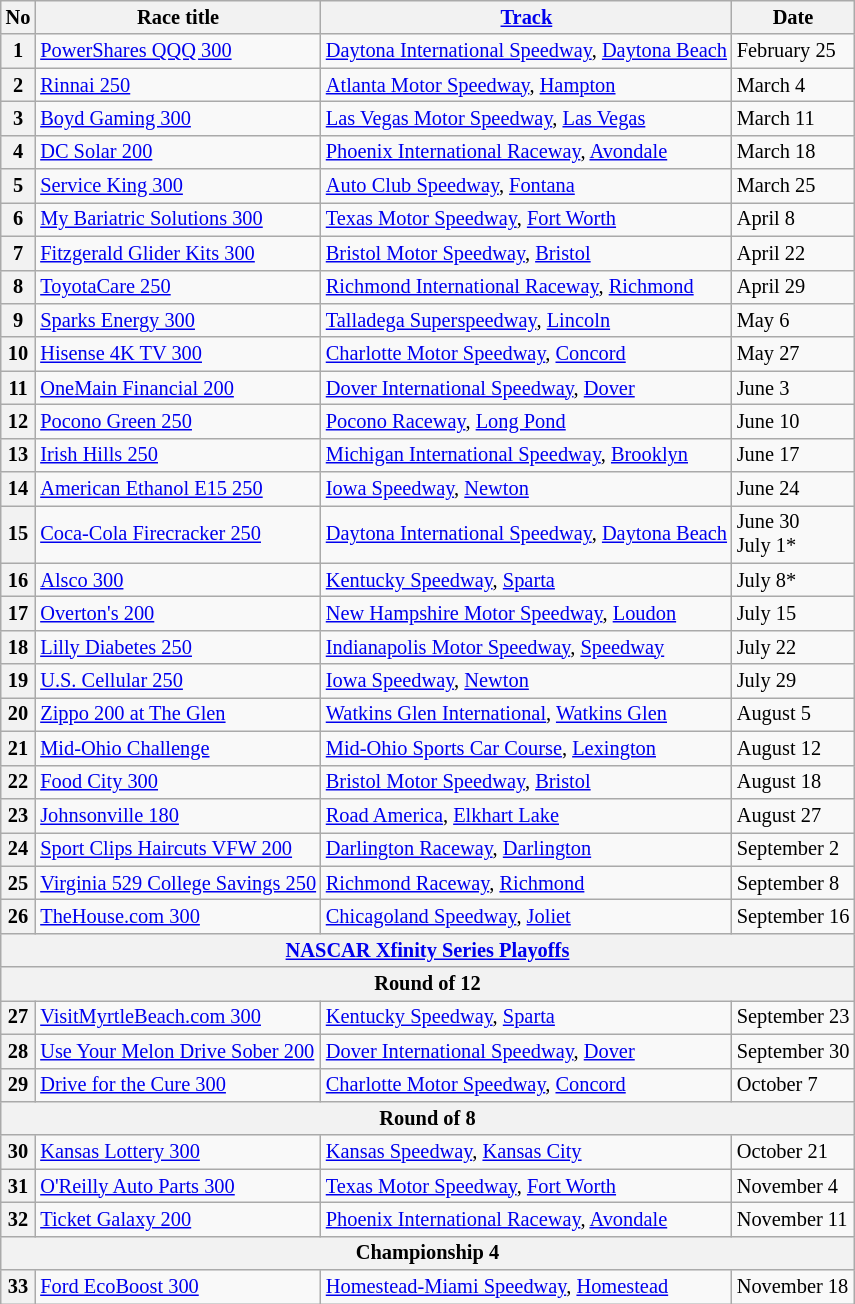<table class="wikitable" style="font-size:85%;">
<tr>
<th>No</th>
<th>Race title</th>
<th><a href='#'>Track</a></th>
<th>Date</th>
</tr>
<tr>
<th>1</th>
<td><a href='#'>PowerShares QQQ 300</a></td>
<td><a href='#'>Daytona International Speedway</a>, <a href='#'>Daytona Beach</a></td>
<td>February 25</td>
</tr>
<tr>
<th>2</th>
<td><a href='#'>Rinnai 250</a></td>
<td><a href='#'>Atlanta Motor Speedway</a>, <a href='#'>Hampton</a></td>
<td>March 4</td>
</tr>
<tr>
<th>3</th>
<td><a href='#'>Boyd Gaming 300</a></td>
<td><a href='#'>Las Vegas Motor Speedway</a>, <a href='#'>Las Vegas</a></td>
<td>March 11</td>
</tr>
<tr>
<th>4</th>
<td><a href='#'>DC Solar 200</a></td>
<td><a href='#'>Phoenix International Raceway</a>, <a href='#'>Avondale</a></td>
<td>March 18</td>
</tr>
<tr>
<th>5</th>
<td><a href='#'>Service King 300</a></td>
<td><a href='#'>Auto Club Speedway</a>, <a href='#'>Fontana</a></td>
<td>March 25</td>
</tr>
<tr>
<th>6</th>
<td><a href='#'>My Bariatric Solutions 300</a></td>
<td><a href='#'>Texas Motor Speedway</a>, <a href='#'>Fort Worth</a></td>
<td>April 8</td>
</tr>
<tr>
<th align=center>7</th>
<td><a href='#'>Fitzgerald Glider Kits 300</a></td>
<td><a href='#'>Bristol Motor Speedway</a>, <a href='#'>Bristol</a></td>
<td>April 22</td>
</tr>
<tr>
<th align=center>8</th>
<td><a href='#'>ToyotaCare 250</a></td>
<td><a href='#'>Richmond International Raceway</a>, <a href='#'>Richmond</a></td>
<td>April 29</td>
</tr>
<tr>
<th>9</th>
<td><a href='#'>Sparks Energy 300</a></td>
<td><a href='#'>Talladega Superspeedway</a>, <a href='#'>Lincoln</a></td>
<td>May 6</td>
</tr>
<tr>
<th>10</th>
<td><a href='#'>Hisense 4K TV 300</a></td>
<td><a href='#'>Charlotte Motor Speedway</a>, <a href='#'>Concord</a></td>
<td>May 27</td>
</tr>
<tr>
<th>11</th>
<td><a href='#'>OneMain Financial 200</a></td>
<td><a href='#'>Dover International Speedway</a>, <a href='#'>Dover</a></td>
<td>June 3</td>
</tr>
<tr>
<th>12</th>
<td><a href='#'>Pocono Green 250</a></td>
<td><a href='#'>Pocono Raceway</a>, <a href='#'>Long Pond</a></td>
<td>June 10</td>
</tr>
<tr>
<th>13</th>
<td><a href='#'>Irish Hills 250</a></td>
<td><a href='#'>Michigan International Speedway</a>, <a href='#'>Brooklyn</a></td>
<td>June 17</td>
</tr>
<tr>
<th>14</th>
<td><a href='#'>American Ethanol E15 250</a></td>
<td><a href='#'>Iowa Speedway</a>, <a href='#'>Newton</a></td>
<td>June 24</td>
</tr>
<tr>
<th>15</th>
<td><a href='#'>Coca-Cola Firecracker 250</a></td>
<td><a href='#'>Daytona International Speedway</a>, <a href='#'>Daytona Beach</a></td>
<td>June 30<br>July 1*</td>
</tr>
<tr>
<th>16</th>
<td><a href='#'>Alsco 300</a></td>
<td><a href='#'>Kentucky Speedway</a>, <a href='#'>Sparta</a></td>
<td>July 8*</td>
</tr>
<tr>
<th>17</th>
<td><a href='#'>Overton's 200</a></td>
<td><a href='#'>New Hampshire Motor Speedway</a>, <a href='#'>Loudon</a></td>
<td>July 15</td>
</tr>
<tr>
<th>18</th>
<td><a href='#'>Lilly Diabetes 250</a></td>
<td><a href='#'>Indianapolis Motor Speedway</a>, <a href='#'>Speedway</a></td>
<td>July 22</td>
</tr>
<tr>
<th>19</th>
<td><a href='#'>U.S. Cellular 250</a></td>
<td><a href='#'>Iowa Speedway</a>, <a href='#'>Newton</a></td>
<td>July 29</td>
</tr>
<tr>
<th>20</th>
<td><a href='#'>Zippo 200 at The Glen</a></td>
<td><a href='#'>Watkins Glen International</a>, <a href='#'>Watkins Glen</a></td>
<td>August 5</td>
</tr>
<tr>
<th>21</th>
<td><a href='#'>Mid-Ohio Challenge</a></td>
<td><a href='#'>Mid-Ohio Sports Car Course</a>, <a href='#'>Lexington</a></td>
<td>August 12</td>
</tr>
<tr>
<th>22</th>
<td><a href='#'>Food City 300</a></td>
<td><a href='#'>Bristol Motor Speedway</a>, <a href='#'>Bristol</a></td>
<td>August 18</td>
</tr>
<tr>
<th>23</th>
<td><a href='#'>Johnsonville 180</a></td>
<td><a href='#'>Road America</a>, <a href='#'>Elkhart Lake</a></td>
<td>August 27</td>
</tr>
<tr>
<th>24</th>
<td><a href='#'>Sport Clips Haircuts VFW 200</a></td>
<td><a href='#'>Darlington Raceway</a>, <a href='#'>Darlington</a></td>
<td>September 2</td>
</tr>
<tr>
<th>25</th>
<td><a href='#'>Virginia 529 College Savings 250</a></td>
<td><a href='#'>Richmond Raceway</a>, <a href='#'>Richmond</a></td>
<td>September 8</td>
</tr>
<tr>
<th>26</th>
<td><a href='#'>TheHouse.com 300</a></td>
<td><a href='#'>Chicagoland Speedway</a>, <a href='#'>Joliet</a></td>
<td>September 16</td>
</tr>
<tr>
<th colspan="4"><a href='#'>NASCAR Xfinity Series Playoffs</a></th>
</tr>
<tr>
<th colspan="4">Round of 12</th>
</tr>
<tr>
<th>27</th>
<td><a href='#'>VisitMyrtleBeach.com 300</a></td>
<td><a href='#'>Kentucky Speedway</a>, <a href='#'>Sparta</a></td>
<td>September 23</td>
</tr>
<tr>
<th>28</th>
<td><a href='#'>Use Your Melon Drive Sober 200</a></td>
<td><a href='#'>Dover International Speedway</a>, <a href='#'>Dover</a></td>
<td>September 30</td>
</tr>
<tr>
<th>29</th>
<td><a href='#'>Drive for the Cure 300</a></td>
<td><a href='#'>Charlotte Motor Speedway</a>, <a href='#'>Concord</a></td>
<td>October 7</td>
</tr>
<tr>
<th colspan="4">Round of 8</th>
</tr>
<tr>
<th>30</th>
<td><a href='#'>Kansas Lottery 300</a></td>
<td><a href='#'>Kansas Speedway</a>, <a href='#'>Kansas City</a></td>
<td>October 21</td>
</tr>
<tr>
<th>31</th>
<td><a href='#'>O'Reilly Auto Parts 300</a></td>
<td><a href='#'>Texas Motor Speedway</a>, <a href='#'>Fort Worth</a></td>
<td>November 4</td>
</tr>
<tr>
<th>32</th>
<td><a href='#'>Ticket Galaxy 200</a></td>
<td><a href='#'>Phoenix International Raceway</a>, <a href='#'>Avondale</a></td>
<td>November 11</td>
</tr>
<tr>
<th colspan="4">Championship 4</th>
</tr>
<tr>
<th>33</th>
<td><a href='#'>Ford EcoBoost 300</a></td>
<td><a href='#'>Homestead-Miami Speedway</a>, <a href='#'>Homestead</a></td>
<td>November 18</td>
</tr>
</table>
